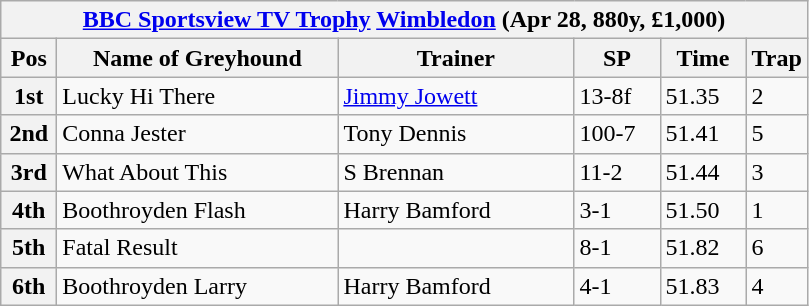<table class="wikitable">
<tr>
<th colspan="6"><a href='#'>BBC Sportsview TV Trophy</a> <a href='#'>Wimbledon</a> (Apr 28, 880y, £1,000)</th>
</tr>
<tr>
<th width=30>Pos</th>
<th width=180>Name of Greyhound</th>
<th width=150>Trainer</th>
<th width=50>SP</th>
<th width=50>Time</th>
<th width=30>Trap</th>
</tr>
<tr>
<th>1st</th>
<td>Lucky Hi There</td>
<td><a href='#'>Jimmy Jowett</a></td>
<td>13-8f</td>
<td>51.35</td>
<td>2</td>
</tr>
<tr>
<th>2nd</th>
<td>Conna Jester</td>
<td>Tony Dennis</td>
<td>100-7</td>
<td>51.41</td>
<td>5</td>
</tr>
<tr>
<th>3rd</th>
<td>What About This</td>
<td>S Brennan</td>
<td>11-2</td>
<td>51.44</td>
<td>3</td>
</tr>
<tr>
<th>4th</th>
<td>Boothroyden Flash</td>
<td>Harry Bamford</td>
<td>3-1</td>
<td>51.50</td>
<td>1</td>
</tr>
<tr>
<th>5th</th>
<td>Fatal Result</td>
<td></td>
<td>8-1</td>
<td>51.82</td>
<td>6</td>
</tr>
<tr>
<th>6th</th>
<td>Boothroyden Larry</td>
<td>Harry Bamford</td>
<td>4-1</td>
<td>51.83</td>
<td>4</td>
</tr>
</table>
